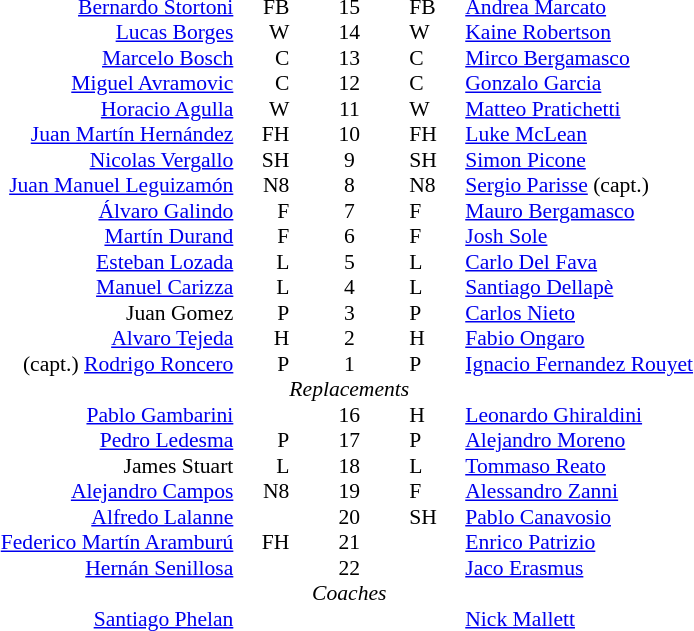<table width="100%" style="font-size: 90%; " cellspacing="0" cellpadding="0" align=center>
<tr>
<td width=41%; text-align=right></td>
<td width=3%; text-align:right></td>
<td width=4%; text-align:center></td>
<td width=3%; text-align:left></td>
<td width=49%; text-align:left></td>
</tr>
<tr>
<td align=right><a href='#'>Bernardo Stortoni</a></td>
<td align=right>FB</td>
<td align=center>15</td>
<td>FB</td>
<td><a href='#'>Andrea Marcato</a></td>
</tr>
<tr>
<td align=right><a href='#'>Lucas Borges</a></td>
<td align=right>W</td>
<td align=center>14</td>
<td>W</td>
<td><a href='#'>Kaine Robertson</a></td>
</tr>
<tr>
<td align=right><a href='#'>Marcelo Bosch</a></td>
<td align=right>C</td>
<td align=center>13</td>
<td>C</td>
<td><a href='#'>Mirco Bergamasco</a></td>
</tr>
<tr>
<td align=right><a href='#'>Miguel Avramovic</a></td>
<td align=right>C</td>
<td align=center>12</td>
<td>C</td>
<td><a href='#'>Gonzalo Garcia</a></td>
</tr>
<tr>
<td align=right><a href='#'>Horacio Agulla</a></td>
<td align=right>W</td>
<td align=center>11</td>
<td>W</td>
<td><a href='#'>Matteo Pratichetti</a></td>
</tr>
<tr>
<td align=right> <a href='#'>Juan Martín Hernández</a></td>
<td align=right>FH</td>
<td align=center>10</td>
<td>FH</td>
<td><a href='#'>Luke McLean</a></td>
</tr>
<tr>
<td align=right><a href='#'>Nicolas Vergallo</a></td>
<td align=right>SH</td>
<td align=center>9</td>
<td>SH</td>
<td><a href='#'>Simon Picone</a> </td>
</tr>
<tr>
<td align=right> <a href='#'>Juan Manuel Leguizamón</a></td>
<td align=right>N8</td>
<td align=center>8</td>
<td>N8</td>
<td><a href='#'>Sergio Parisse</a> (capt.)</td>
</tr>
<tr>
<td align=right><a href='#'>Álvaro Galindo</a></td>
<td align=right>F</td>
<td align=center>7</td>
<td>F</td>
<td><a href='#'>Mauro Bergamasco</a></td>
</tr>
<tr>
<td align=right><a href='#'>Martín Durand</a></td>
<td align=right>F</td>
<td align=center>6</td>
<td>F</td>
<td><a href='#'>Josh Sole</a> </td>
</tr>
<tr>
<td align=right><a href='#'>Esteban Lozada</a></td>
<td align=right>L</td>
<td align=center>5</td>
<td>L</td>
<td><a href='#'>Carlo Del Fava</a></td>
</tr>
<tr>
<td align=right> <a href='#'>Manuel Carizza</a></td>
<td align=right>L</td>
<td align=center>4</td>
<td>L</td>
<td><a href='#'>Santiago Dellapè</a>  </td>
</tr>
<tr>
<td align=right>  Juan Gomez</td>
<td align=right>P</td>
<td align=center>3</td>
<td>P</td>
<td><a href='#'>Carlos Nieto</a></td>
</tr>
<tr>
<td align=right><a href='#'>Alvaro Tejeda</a></td>
<td align=right>H</td>
<td align=center>2</td>
<td>H</td>
<td><a href='#'>Fabio Ongaro</a> </td>
</tr>
<tr>
<td align=right> (capt.) <a href='#'>Rodrigo Roncero</a></td>
<td align=right>P</td>
<td align=center>1</td>
<td>P</td>
<td><a href='#'>Ignacio Fernandez Rouyet</a> </td>
</tr>
<tr>
<td></td>
<td></td>
<td align=center><em>Replacements</em></td>
<td></td>
<td></td>
</tr>
<tr>
<td align=right> <a href='#'>Pablo Gambarini</a></td>
<td align=right></td>
<td align=center>16</td>
<td>H</td>
<td><a href='#'>Leonardo Ghiraldini</a> </td>
</tr>
<tr>
<td align=right><a href='#'>Pedro Ledesma</a></td>
<td align=right>P</td>
<td align=center>17</td>
<td>P</td>
<td><a href='#'>Alejandro Moreno</a> </td>
</tr>
<tr>
<td align=right> James Stuart</td>
<td align=right>L</td>
<td align=center>18</td>
<td>L</td>
<td><a href='#'>Tommaso Reato</a> </td>
</tr>
<tr>
<td align=right> <a href='#'>Alejandro Campos</a></td>
<td align=right>N8</td>
<td align=center>19</td>
<td>F</td>
<td><a href='#'>Alessandro Zanni</a> </td>
</tr>
<tr>
<td align=right><a href='#'>Alfredo Lalanne</a></td>
<td align=right></td>
<td align=center>20</td>
<td>SH</td>
<td><a href='#'>Pablo Canavosio</a> </td>
</tr>
<tr>
<td align=right><a href='#'>Federico Martín Aramburú</a></td>
<td align=right>FH</td>
<td align=center>21</td>
<td></td>
<td><a href='#'>Enrico Patrizio</a></td>
</tr>
<tr>
<td align=right> <a href='#'>Hernán Senillosa</a></td>
<td align=right></td>
<td align=center>22</td>
<td></td>
<td><a href='#'>Jaco Erasmus</a></td>
</tr>
<tr>
<td></td>
<td></td>
<td align=center><em>Coaches</em></td>
<td></td>
<td></td>
</tr>
<tr>
<td align=right> <a href='#'>Santiago Phelan</a></td>
<td></td>
<td></td>
<td></td>
<td><a href='#'>Nick Mallett</a> </td>
</tr>
</table>
